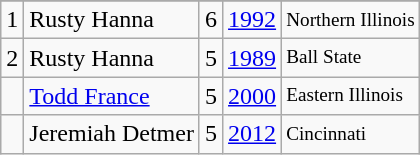<table class="wikitable">
<tr>
</tr>
<tr>
<td>1</td>
<td>Rusty Hanna</td>
<td>6</td>
<td><a href='#'>1992</a></td>
<td style="font-size:80%;">Northern Illinois</td>
</tr>
<tr>
<td>2</td>
<td>Rusty Hanna</td>
<td>5</td>
<td><a href='#'>1989</a></td>
<td style="font-size:80%;">Ball State</td>
</tr>
<tr>
<td></td>
<td><a href='#'>Todd France</a></td>
<td>5</td>
<td><a href='#'>2000</a></td>
<td style="font-size:80%;">Eastern Illinois</td>
</tr>
<tr>
<td></td>
<td>Jeremiah Detmer</td>
<td>5</td>
<td><a href='#'>2012</a></td>
<td style="font-size:80%;">Cincinnati</td>
</tr>
</table>
